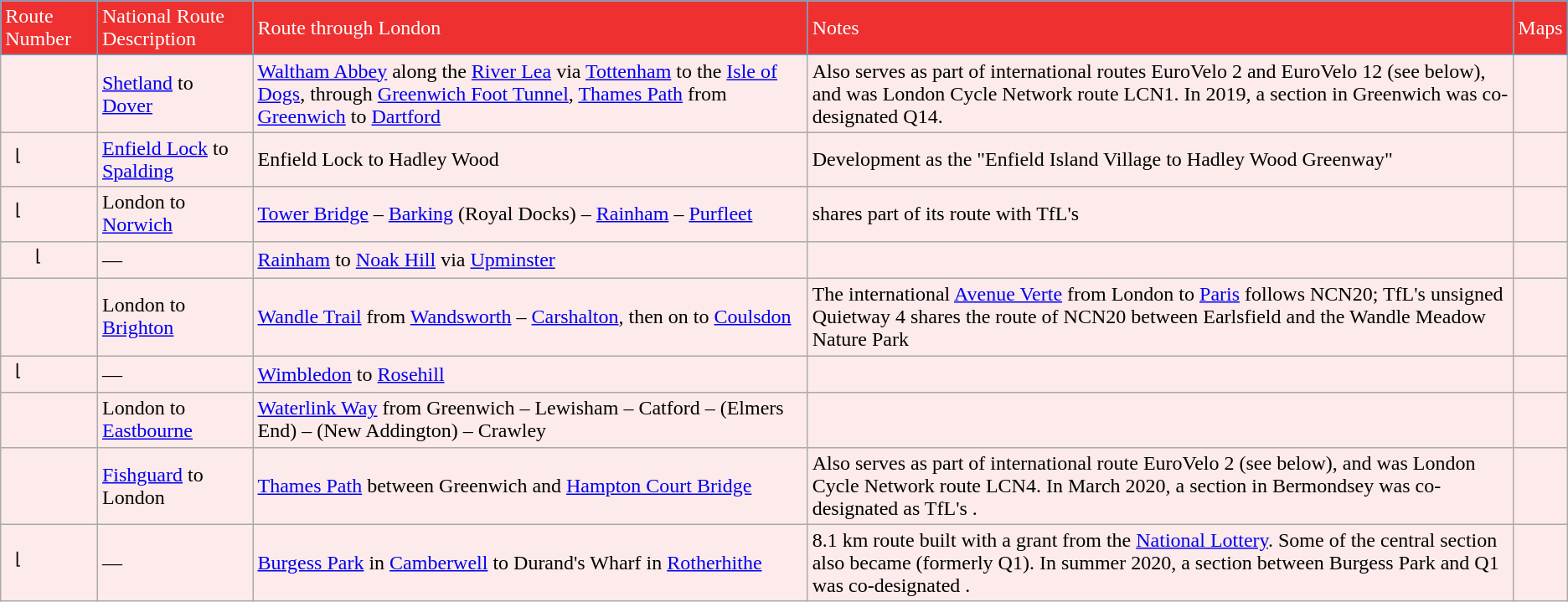<table class="wikitable" style="background: #fdeaea;">
<tr>
<td style="color: #ffffff; background: #ee3030; border-color: #729FBF;">Route Number</td>
<td style="color: #ffffff; background: #ee3030; border-color: #729FBF;">National Route Description</td>
<td style="color: #ffffff; background: #ee3030; border-color: #729FBF;">Route through London</td>
<td style="color: #ffffff; background: #ee3030; border-color: #729FBF;">Notes</td>
<td style="color: #ffffff; background: #ee3030; border-color: #729FBF;">Maps</td>
</tr>
<tr>
<td></td>
<td><a href='#'>Shetland</a> to <a href='#'>Dover</a></td>
<td><a href='#'>Waltham Abbey</a> along the <a href='#'>River Lea</a> via <a href='#'>Tottenham</a> to the <a href='#'>Isle of Dogs</a>, through <a href='#'>Greenwich Foot Tunnel</a>, <a href='#'>Thames Path</a> from <a href='#'>Greenwich</a> to <a href='#'>Dartford</a></td>
<td>Also serves as part of international routes EuroVelo 2 and EuroVelo 12 (see below), and was London Cycle Network route LCN1. In 2019, a section in Greenwich was co-designated Q14.</td>
<td></td>
</tr>
<tr>
<td>  <sup>⌊</sup> </td>
<td><a href='#'>Enfield Lock</a> to <a href='#'>Spalding</a></td>
<td>Enfield Lock to Hadley Wood</td>
<td>Development as the "Enfield Island Village to Hadley Wood Greenway"</td>
<td></td>
</tr>
<tr>
<td>  <sup>⌊</sup> </td>
<td>London to <a href='#'>Norwich</a></td>
<td><a href='#'>Tower Bridge</a> – <a href='#'>Barking</a> (Royal Docks) – <a href='#'>Rainham</a> – <a href='#'>Purfleet</a></td>
<td>shares part of its route with TfL's </td>
<td></td>
</tr>
<tr>
<td>      <sup>⌊</sup>  </td>
<td>—</td>
<td><a href='#'>Rainham</a> to <a href='#'>Noak Hill</a> via <a href='#'>Upminster</a></td>
<td></td>
<td></td>
</tr>
<tr>
<td></td>
<td>London to <a href='#'>Brighton</a></td>
<td><a href='#'>Wandle Trail</a> from <a href='#'>Wandsworth</a> – <a href='#'>Carshalton</a>, then on to <a href='#'>Coulsdon</a></td>
<td>The international <a href='#'>Avenue Verte</a> from London to <a href='#'>Paris</a> follows NCN20; TfL's unsigned Quietway 4 shares the route of NCN20 between Earlsfield and the Wandle Meadow Nature Park</td>
<td></td>
</tr>
<tr>
<td>  <sup>⌊</sup> </td>
<td>—</td>
<td><a href='#'>Wimbledon</a> to <a href='#'>Rosehill</a></td>
<td></td>
<td></td>
</tr>
<tr>
<td></td>
<td>London to <a href='#'>Eastbourne</a></td>
<td><a href='#'>Waterlink Way</a> from Greenwich – Lewisham – Catford – (Elmers End) – (New Addington) – Crawley</td>
<td></td>
<td></td>
</tr>
<tr>
<td></td>
<td><a href='#'>Fishguard</a> to London</td>
<td><a href='#'>Thames Path</a> between Greenwich and <a href='#'>Hampton Court Bridge</a></td>
<td>Also serves as part of international route EuroVelo 2 (see below), and was London Cycle Network route LCN4. In March 2020, a section in Bermondsey was co-designated as TfL's .</td>
<td></td>
</tr>
<tr>
<td>  <sup>⌊</sup> </td>
<td>—</td>
<td><a href='#'>Burgess Park</a> in <a href='#'>Camberwell</a> to Durand's Wharf in <a href='#'>Rotherhithe</a></td>
<td>8.1 km route built with a grant from the <a href='#'>National Lottery</a>. Some of the central section also became  (formerly Q1). In summer 2020, a section between Burgess Park and Q1 was co-designated .</td>
<td></td>
</tr>
</table>
